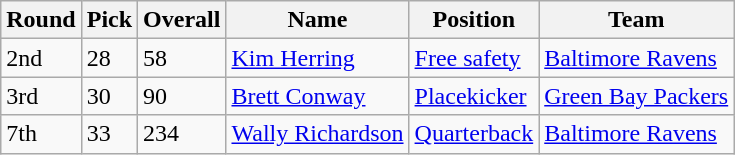<table class="wikitable">
<tr>
<th>Round</th>
<th>Pick</th>
<th>Overall</th>
<th>Name</th>
<th>Position</th>
<th>Team</th>
</tr>
<tr>
<td>2nd</td>
<td>28</td>
<td>58</td>
<td><a href='#'>Kim Herring</a></td>
<td><a href='#'>Free safety</a></td>
<td><a href='#'>Baltimore Ravens</a></td>
</tr>
<tr>
<td>3rd</td>
<td>30</td>
<td>90</td>
<td><a href='#'>Brett Conway</a></td>
<td><a href='#'>Placekicker</a></td>
<td><a href='#'>Green Bay Packers</a></td>
</tr>
<tr>
<td>7th</td>
<td>33</td>
<td>234</td>
<td><a href='#'>Wally Richardson</a></td>
<td><a href='#'>Quarterback</a></td>
<td><a href='#'>Baltimore Ravens</a></td>
</tr>
</table>
